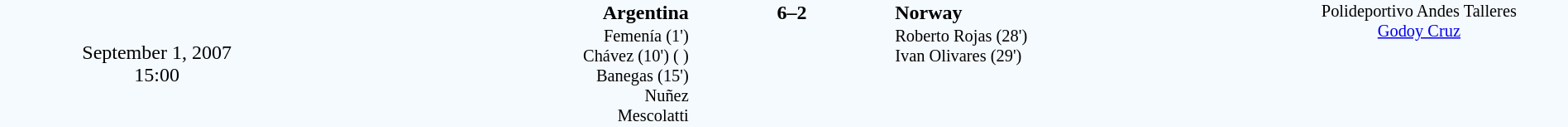<table style="width: 100%; background:#F5FAFF;" cellspacing="0">
<tr>
<td align=center rowspan=3 width=20%>September 1, 2007<br>15:00</td>
</tr>
<tr>
<td width=24% align=right><strong>Argentina</strong></td>
<td align=center width=13%><strong>6–2</strong></td>
<td width=24%><strong>Norway</strong></td>
<td style=font-size:85% rowspan=3 valign=top align=center>Polideportivo Andes Talleres<br><a href='#'>Godoy Cruz</a></td>
</tr>
<tr style=font-size:85%>
<td align=right valign=top>Femenía (1')<br>Chávez (10') (  ) <br>Banegas (15')<br>Nuñez <br>Mescolatti</td>
<td></td>
<td valign=top>Roberto Rojas (28')<br>Ivan Olivares (29')</td>
</tr>
</table>
